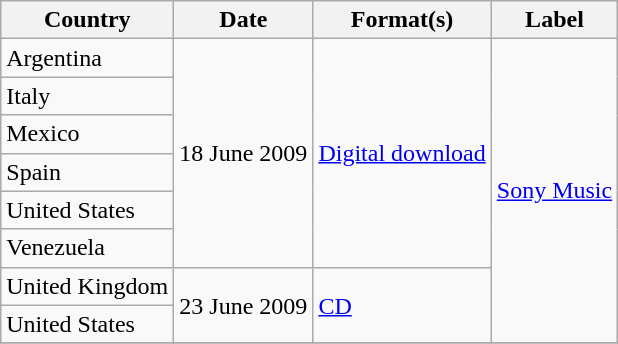<table class="wikitable plainrowheaders">
<tr>
<th scope="col">Country</th>
<th scope="col">Date</th>
<th scope="col">Format(s)</th>
<th scope="col">Label</th>
</tr>
<tr>
<td scope="row">Argentina</td>
<td rowspan="6">18 June 2009</td>
<td rowspan="6"><a href='#'>Digital download</a></td>
<td rowspan="8"><a href='#'>Sony Music</a></td>
</tr>
<tr>
<td scope="row">Italy</td>
</tr>
<tr>
<td scope="row">Mexico</td>
</tr>
<tr>
<td scope="row">Spain</td>
</tr>
<tr>
<td scope="row" rowspan="">United States</td>
</tr>
<tr>
<td scope="row">Venezuela</td>
</tr>
<tr>
<td scope="row" rowspan="">United Kingdom</td>
<td rowspan="2">23 June 2009</td>
<td rowspan="2"><a href='#'>CD</a></td>
</tr>
<tr>
<td scope="row" rowspan="">United States</td>
</tr>
<tr>
</tr>
</table>
